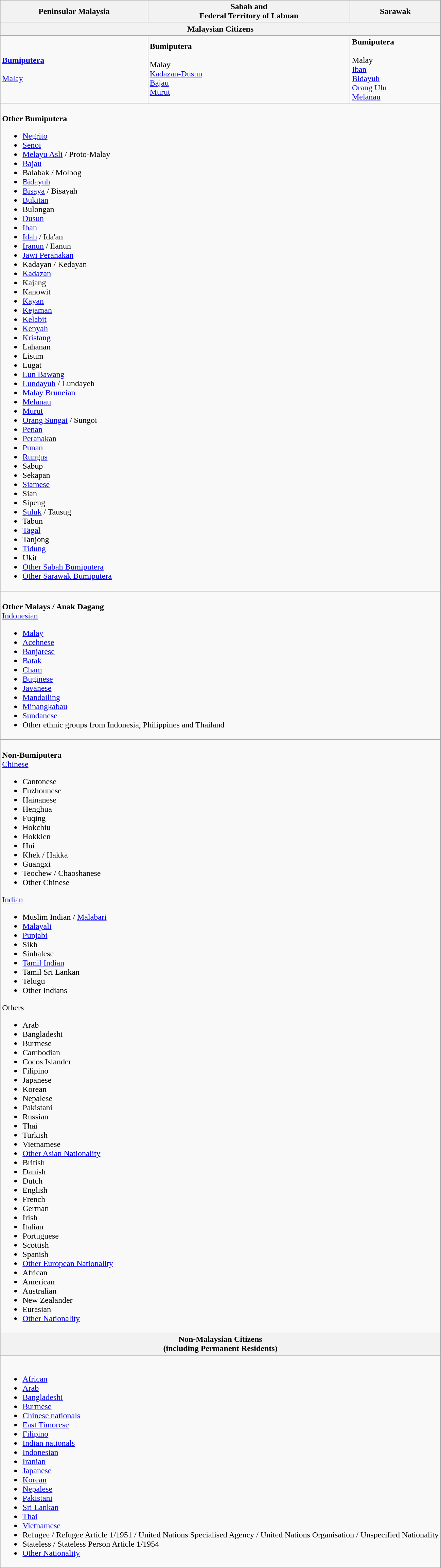<table class=wikitable>
<tr>
<th>Peninsular Malaysia</th>
<th>Sabah and<br>Federal Territory of Labuan</th>
<th>Sarawak</th>
</tr>
<tr>
<th colspan=3>Malaysian Citizens</th>
</tr>
<tr>
<td><strong><a href='#'>Bumiputera</a></strong><br><br><a href='#'>Malay</a></td>
<td><strong>Bumiputera</strong><br><br>Malay<br>
<a href='#'>Kadazan-Dusun</a><br>
<a href='#'>Bajau</a><br>
<a href='#'>Murut</a></td>
<td><strong>Bumiputera</strong><br><br>Malay<br>
<a href='#'>Iban</a><br>
<a href='#'>Bidayuh</a><br>
<a href='#'>Orang Ulu</a><br>
<a href='#'>Melanau</a></td>
</tr>
<tr>
<td colspan=3><br>
<strong>Other Bumiputera</strong><ul><li><a href='#'>Negrito</a></li><li><a href='#'>Senoi</a></li><li><a href='#'>Melayu Asli</a> / Proto-Malay</li><li><a href='#'>Bajau</a></li><li>Balabak / Molbog</li><li><a href='#'>Bidayuh</a></li><li><a href='#'>Bisaya</a> / Bisayah</li><li><a href='#'>Bukitan</a></li><li>Bulongan</li><li><a href='#'>Dusun</a></li><li><a href='#'>Iban</a></li><li><a href='#'>Idah</a> / Ida'an</li><li><a href='#'>Iranun</a> / Ilanun</li><li><a href='#'>Jawi Peranakan</a></li><li>Kadayan / Kedayan</li><li><a href='#'>Kadazan</a></li><li>Kajang</li><li>Kanowit</li><li><a href='#'>Kayan</a></li><li><a href='#'>Kejaman</a></li><li><a href='#'>Kelabit</a></li><li><a href='#'>Kenyah</a></li><li><a href='#'>Kristang</a></li><li>Lahanan</li><li>Lisum</li><li>Lugat</li><li><a href='#'>Lun Bawang</a></li><li><a href='#'>Lundayuh</a> / Lundayeh</li><li><a href='#'>Malay Bruneian</a></li><li><a href='#'>Melanau</a></li><li><a href='#'>Murut</a></li><li><a href='#'>Orang Sungai</a> / Sungoi</li><li><a href='#'>Penan</a></li><li><a href='#'>Peranakan</a></li><li><a href='#'>Punan</a></li><li><a href='#'>Rungus</a></li><li>Sabup</li><li>Sekapan</li><li><a href='#'>Siamese</a></li><li>Sian</li><li>Sipeng</li><li><a href='#'>Suluk</a> / Tausug</li><li>Tabun</li><li><a href='#'>Tagal</a></li><li>Tanjong</li><li><a href='#'>Tidung</a></li><li>Ukit</li><li><a href='#'>Other Sabah Bumiputera</a></li><li><a href='#'>Other Sarawak Bumiputera</a></li></ul></td>
</tr>
<tr>
<td colspan=3><br>
<strong>Other Malays / Anak Dagang</strong><br>
<a href='#'>Indonesian</a><ul><li><a href='#'>Malay</a></li><li><a href='#'>Acehnese</a></li><li><a href='#'>Banjarese</a></li><li><a href='#'>Batak</a></li><li><a href='#'>Cham</a></li><li><a href='#'>Buginese</a></li><li><a href='#'>Javanese</a></li><li><a href='#'>Mandailing</a></li><li><a href='#'>Minangkabau</a></li><li><a href='#'>Sundanese</a></li><li>Other ethnic groups from Indonesia, Philippines and Thailand</li></ul></td>
</tr>
<tr>
<td colspan=3><br>
<strong>Non-Bumiputera</strong><br>
<a href='#'>Chinese</a><ul><li>Cantonese</li><li>Fuzhounese</li><li>Hainanese</li><li>Henghua</li><li>Fuqing</li><li>Hokchiu</li><li>Hokkien</li><li>Hui</li><li>Khek / Hakka</li><li>Guangxi</li><li>Teochew / Chaoshanese</li><li>Other Chinese</li></ul><a href='#'>Indian</a><ul><li>Muslim Indian / <a href='#'>Malabari</a></li><li><a href='#'>Malayali</a></li><li><a href='#'>Punjabi</a></li><li>Sikh</li><li>Sinhalese</li><li><a href='#'>Tamil Indian</a></li><li>Tamil Sri Lankan</li><li>Telugu</li><li>Other Indians</li></ul>Others<ul><li>Arab</li><li>Bangladeshi</li><li>Burmese</li><li>Cambodian</li><li>Cocos Islander</li><li>Filipino</li><li>Japanese</li><li>Korean</li><li>Nepalese</li><li>Pakistani</li><li>Russian</li><li>Thai</li><li>Turkish</li><li>Vietnamese</li><li><a href='#'>Other Asian Nationality</a></li><li>British</li><li>Danish</li><li>Dutch</li><li>English</li><li>French</li><li>German</li><li>Irish</li><li>Italian</li><li>Portuguese</li><li>Scottish</li><li>Spanish</li><li><a href='#'>Other European Nationality</a></li><li>African</li><li>American</li><li>Australian</li><li>New Zealander</li><li>Eurasian</li><li><a href='#'>Other Nationality</a></li></ul></td>
</tr>
<tr>
<th colspan=3>Non-Malaysian Citizens<br>(including Permanent Residents)</th>
</tr>
<tr>
<td colspan=3><br><ul><li><a href='#'>African</a></li><li><a href='#'>Arab</a></li><li><a href='#'>Bangladeshi</a></li><li><a href='#'>Burmese</a></li><li><a href='#'>Chinese nationals</a></li><li><a href='#'>East Timorese</a></li><li><a href='#'>Filipino</a></li><li><a href='#'>Indian nationals</a></li><li><a href='#'>Indonesian</a></li><li><a href='#'>Iranian</a></li><li><a href='#'>Japanese</a></li><li><a href='#'>Korean</a></li><li><a href='#'>Nepalese</a></li><li><a href='#'>Pakistani</a></li><li><a href='#'>Sri Lankan</a></li><li><a href='#'>Thai</a></li><li><a href='#'>Vietnamese</a></li><li>Refugee / Refugee Article 1/1951 / United Nations Specialised Agency / United Nations Organisation / Unspecified Nationality</li><li>Stateless / Stateless Person Article 1/1954</li><li><a href='#'>Other Nationality</a></li></ul></td>
</tr>
</table>
